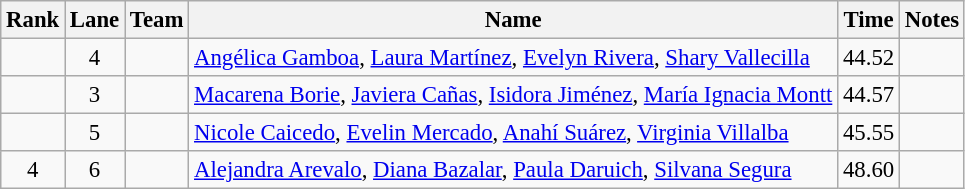<table class="wikitable sortable" style="text-align:center;font-size:95%">
<tr>
<th>Rank</th>
<th>Lane</th>
<th>Team</th>
<th>Name</th>
<th>Time</th>
<th>Notes</th>
</tr>
<tr>
<td></td>
<td>4</td>
<td align=left></td>
<td align=left><a href='#'>Angélica Gamboa</a>, <a href='#'>Laura Martínez</a>, <a href='#'>Evelyn Rivera</a>, <a href='#'>Shary Vallecilla</a></td>
<td>44.52</td>
<td></td>
</tr>
<tr>
<td></td>
<td>3</td>
<td align=left></td>
<td align=left><a href='#'>Macarena Borie</a>, <a href='#'>Javiera Cañas</a>, <a href='#'>Isidora Jiménez</a>, <a href='#'>María Ignacia Montt</a></td>
<td>44.57</td>
<td></td>
</tr>
<tr>
<td></td>
<td>5</td>
<td align=left></td>
<td align=left><a href='#'>Nicole Caicedo</a>, <a href='#'>Evelin Mercado</a>, <a href='#'>Anahí Suárez</a>, <a href='#'>Virginia Villalba</a></td>
<td>45.55</td>
<td></td>
</tr>
<tr>
<td>4</td>
<td>6</td>
<td align=left></td>
<td align=left><a href='#'>Alejandra Arevalo</a>, <a href='#'>Diana Bazalar</a>, <a href='#'>Paula Daruich</a>, <a href='#'>Silvana Segura</a></td>
<td>48.60</td>
<td></td>
</tr>
</table>
